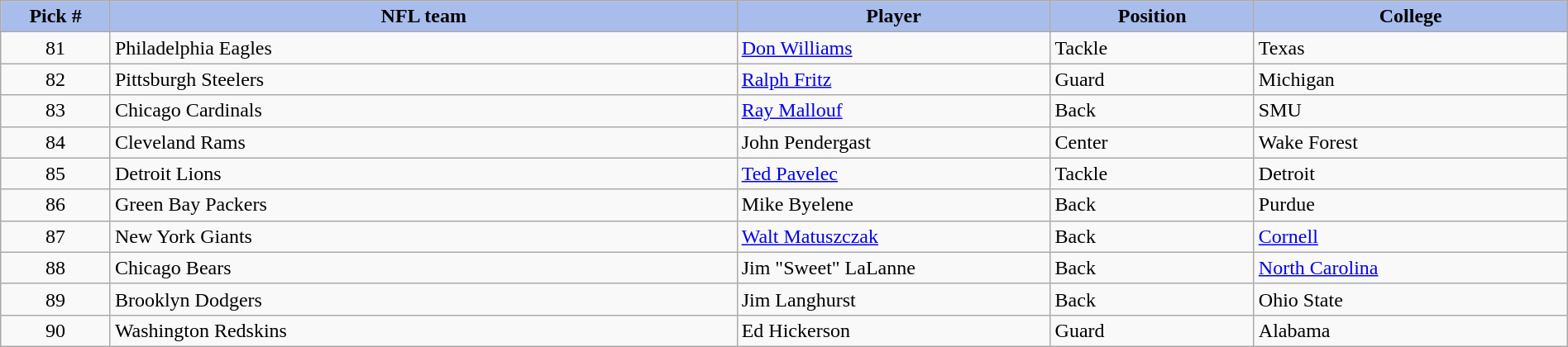<table class="wikitable sortable sortable" style="width: 100%">
<tr>
<th style="background:#A8BDEC;" width=7%>Pick #</th>
<th width=40% style="background:#A8BDEC;">NFL team</th>
<th width=20% style="background:#A8BDEC;">Player</th>
<th width=13% style="background:#A8BDEC;">Position</th>
<th style="background:#A8BDEC;">College</th>
</tr>
<tr>
<td align=center>81</td>
<td>Philadelphia Eagles</td>
<td><a href='#'>Don Williams</a></td>
<td>Tackle</td>
<td>Texas</td>
</tr>
<tr>
<td align=center>82</td>
<td>Pittsburgh Steelers</td>
<td><a href='#'>Ralph Fritz</a></td>
<td>Guard</td>
<td>Michigan</td>
</tr>
<tr>
<td align=center>83</td>
<td>Chicago Cardinals</td>
<td><a href='#'>Ray Mallouf</a></td>
<td>Back</td>
<td>SMU</td>
</tr>
<tr>
<td align=center>84</td>
<td>Cleveland Rams</td>
<td>John Pendergast</td>
<td>Center</td>
<td>Wake Forest</td>
</tr>
<tr>
<td align=center>85</td>
<td>Detroit Lions</td>
<td><a href='#'>Ted Pavelec</a></td>
<td>Tackle</td>
<td>Detroit</td>
</tr>
<tr>
<td align=center>86</td>
<td>Green Bay Packers</td>
<td>Mike Byelene</td>
<td>Back</td>
<td>Purdue</td>
</tr>
<tr>
<td align=center>87</td>
<td>New York Giants</td>
<td><a href='#'>Walt Matuszczak</a></td>
<td>Back</td>
<td><a href='#'>Cornell</a></td>
</tr>
<tr>
<td align=center>88</td>
<td>Chicago Bears</td>
<td>Jim "Sweet" LaLanne</td>
<td>Back</td>
<td><a href='#'>North Carolina</a></td>
</tr>
<tr>
<td align=center>89</td>
<td>Brooklyn Dodgers</td>
<td>Jim Langhurst</td>
<td>Back</td>
<td>Ohio State</td>
</tr>
<tr>
<td align=center>90</td>
<td>Washington Redskins</td>
<td>Ed Hickerson</td>
<td>Guard</td>
<td>Alabama</td>
</tr>
</table>
